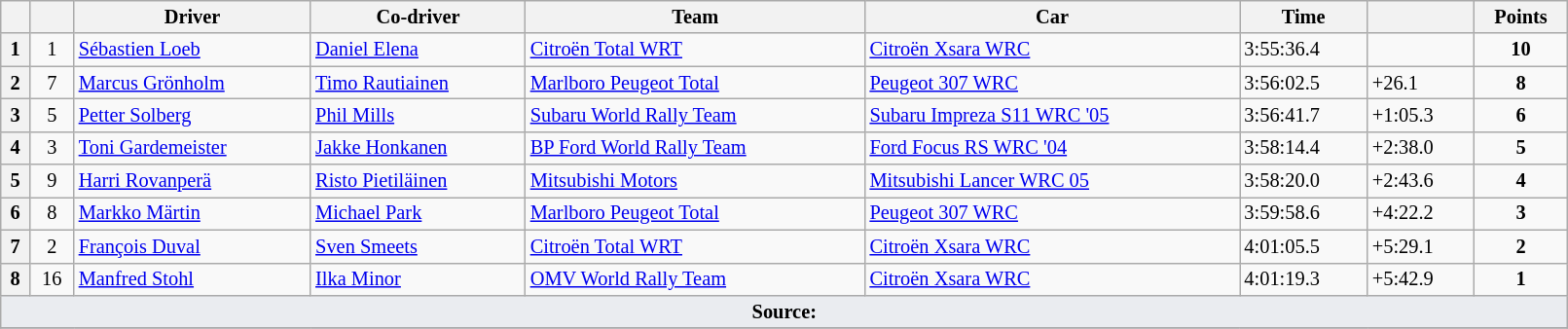<table class="wikitable" width=85% style="font-size: 85%;">
<tr>
<th></th>
<th></th>
<th>Driver</th>
<th>Co-driver</th>
<th>Team</th>
<th>Car</th>
<th>Time</th>
<th></th>
<th>Points</th>
</tr>
<tr>
<th>1</th>
<td align="center">1</td>
<td> <a href='#'>Sébastien Loeb</a></td>
<td> <a href='#'>Daniel Elena</a></td>
<td> <a href='#'>Citroën Total WRT</a></td>
<td><a href='#'>Citroën Xsara WRC</a></td>
<td>3:55:36.4</td>
<td></td>
<td align="center"><strong>10</strong></td>
</tr>
<tr>
<th>2</th>
<td align="center">7</td>
<td> <a href='#'>Marcus Grönholm</a></td>
<td> <a href='#'>Timo Rautiainen</a></td>
<td> <a href='#'>Marlboro Peugeot Total</a></td>
<td><a href='#'>Peugeot 307 WRC</a></td>
<td>3:56:02.5</td>
<td>+26.1</td>
<td align="center"><strong>8</strong></td>
</tr>
<tr>
<th>3</th>
<td align="center">5</td>
<td> <a href='#'>Petter Solberg</a></td>
<td> <a href='#'>Phil Mills</a></td>
<td> <a href='#'>Subaru World Rally Team</a></td>
<td><a href='#'>Subaru Impreza S11 WRC '05</a></td>
<td>3:56:41.7</td>
<td>+1:05.3</td>
<td align="center"><strong>6</strong></td>
</tr>
<tr>
<th>4</th>
<td align="center">3</td>
<td> <a href='#'>Toni Gardemeister</a></td>
<td> <a href='#'>Jakke Honkanen</a></td>
<td> <a href='#'>BP Ford World Rally Team</a></td>
<td><a href='#'>Ford Focus RS WRC '04</a></td>
<td>3:58:14.4</td>
<td>+2:38.0</td>
<td align="center"><strong>5</strong></td>
</tr>
<tr>
<th>5</th>
<td align="center">9</td>
<td> <a href='#'>Harri Rovanperä</a></td>
<td> <a href='#'>Risto Pietiläinen</a></td>
<td> <a href='#'>Mitsubishi Motors</a></td>
<td><a href='#'>Mitsubishi Lancer WRC 05</a></td>
<td>3:58:20.0</td>
<td>+2:43.6</td>
<td align="center"><strong>4</strong></td>
</tr>
<tr>
<th>6</th>
<td align="center">8</td>
<td> <a href='#'>Markko Märtin</a></td>
<td> <a href='#'>Michael Park</a></td>
<td> <a href='#'>Marlboro Peugeot Total</a></td>
<td><a href='#'>Peugeot 307 WRC</a></td>
<td>3:59:58.6</td>
<td>+4:22.2</td>
<td align="center"><strong>3</strong></td>
</tr>
<tr>
<th>7</th>
<td align="center">2</td>
<td> <a href='#'>François Duval</a></td>
<td> <a href='#'>Sven Smeets</a></td>
<td> <a href='#'>Citroën Total WRT</a></td>
<td><a href='#'>Citroën Xsara WRC</a></td>
<td>4:01:05.5</td>
<td>+5:29.1</td>
<td align="center"><strong>2</strong></td>
</tr>
<tr>
<th>8</th>
<td align="center">16</td>
<td> <a href='#'>Manfred Stohl</a></td>
<td> <a href='#'>Ilka Minor</a></td>
<td> <a href='#'>OMV World Rally Team</a></td>
<td><a href='#'>Citroën Xsara WRC</a></td>
<td>4:01:19.3</td>
<td>+5:42.9</td>
<td align="center"><strong>1</strong></td>
</tr>
<tr>
<td style="background-color:#EAECF0; text-align:center" colspan="9"><strong>Source:</strong></td>
</tr>
<tr>
</tr>
</table>
